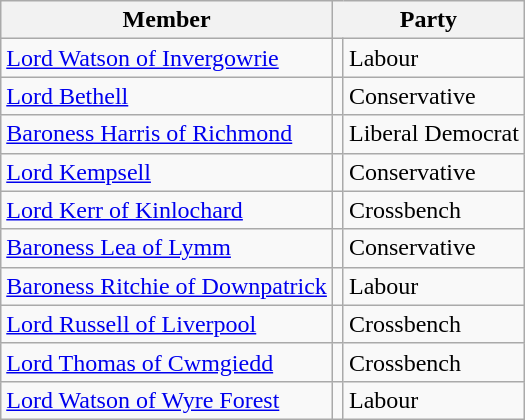<table class="wikitable">
<tr>
<th>Member</th>
<th colspan=2>Party</th>
</tr>
<tr>
<td><a href='#'>Lord Watson of Invergowrie</a></td>
<td></td>
<td>Labour</td>
</tr>
<tr>
<td><a href='#'>Lord Bethell</a></td>
<td></td>
<td>Conservative</td>
</tr>
<tr>
<td><a href='#'>Baroness Harris of Richmond</a></td>
<td></td>
<td>Liberal Democrat</td>
</tr>
<tr>
<td><a href='#'>Lord Kempsell</a></td>
<td></td>
<td>Conservative</td>
</tr>
<tr>
<td><a href='#'>Lord Kerr of Kinlochard</a></td>
<td></td>
<td>Crossbench</td>
</tr>
<tr>
<td><a href='#'>Baroness Lea of Lymm</a></td>
<td></td>
<td>Conservative</td>
</tr>
<tr>
<td><a href='#'>Baroness Ritchie of Downpatrick</a></td>
<td></td>
<td>Labour</td>
</tr>
<tr>
<td><a href='#'>Lord Russell of Liverpool</a></td>
<td></td>
<td>Crossbench</td>
</tr>
<tr>
<td><a href='#'>Lord Thomas of Cwmgiedd</a></td>
<td></td>
<td>Crossbench</td>
</tr>
<tr>
<td><a href='#'>Lord Watson of Wyre Forest</a></td>
<td></td>
<td>Labour</td>
</tr>
</table>
